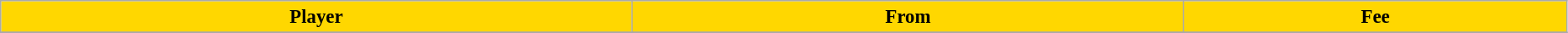<table class="wikitable" style="text-align:left; font-size:95%;width:98%;">
<tr>
<th style="background:gold; color:black;">Player</th>
<th style="background:gold; color:black;">From</th>
<th style="background:gold; color:black;">Fee</th>
</tr>
<tr>
</tr>
</table>
